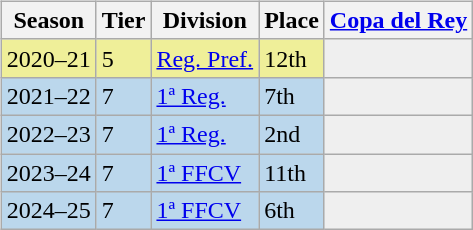<table>
<tr>
<td valign="top" width=0%><br><table class="wikitable">
<tr style="background:#f0f6fa;">
<th>Season</th>
<th>Tier</th>
<th>Division</th>
<th>Place</th>
<th><a href='#'>Copa del Rey</a></th>
</tr>
<tr>
<td style="background:#EFEF99;">2020–21</td>
<td style="background:#EFEF99;">5</td>
<td style="background:#EFEF99;"><a href='#'>Reg. Pref.</a></td>
<td style="background:#EFEF99;">12th</td>
<td style="background:#efefef;"></td>
</tr>
<tr>
<td style="background:#BBD7EC;">2021–22</td>
<td style="background:#BBD7EC;">7</td>
<td style="background:#BBD7EC;"><a href='#'>1ª Reg.</a></td>
<td style="background:#BBD7EC;">7th</td>
<td style="background:#efefef;"></td>
</tr>
<tr>
<td style="background:#BBD7EC;">2022–23</td>
<td style="background:#BBD7EC;">7</td>
<td style="background:#BBD7EC;"><a href='#'>1ª Reg.</a></td>
<td style="background:#BBD7EC;">2nd</td>
<td style="background:#efefef;"></td>
</tr>
<tr>
<td style="background:#BBD7EC;">2023–24</td>
<td style="background:#BBD7EC;">7</td>
<td style="background:#BBD7EC;"><a href='#'>1ª FFCV</a></td>
<td style="background:#BBD7EC;">11th</td>
<td style="background:#efefef;"></td>
</tr>
<tr>
<td style="background:#BBD7EC;">2024–25</td>
<td style="background:#BBD7EC;">7</td>
<td style="background:#BBD7EC;"><a href='#'>1ª FFCV</a></td>
<td style="background:#BBD7EC;">6th</td>
<td style="background:#efefef;"></td>
</tr>
</table>
</td>
</tr>
</table>
